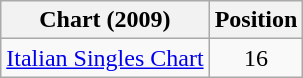<table class="wikitable sortable">
<tr>
<th>Chart (2009)</th>
<th>Position</th>
</tr>
<tr>
<td><a href='#'>Italian Singles Chart</a></td>
<td style="text-align:center;">16</td>
</tr>
</table>
